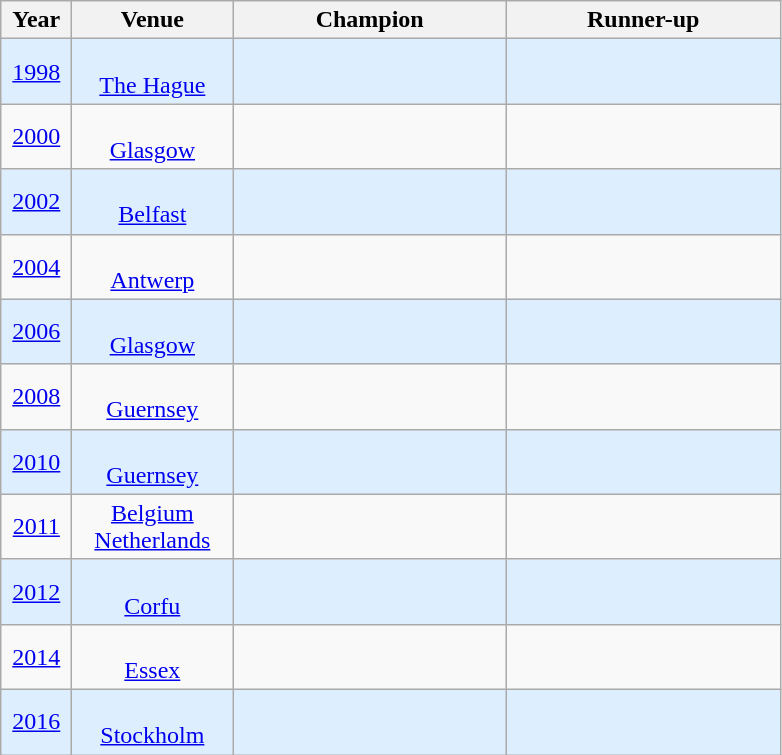<table class="wikitable">
<tr>
<th width=40>Year</th>
<th width=100>Venue</th>
<th width=175>Champion</th>
<th width=175>Runner-up</th>
</tr>
<tr align="center" style="background:#ddeeff">
<td><a href='#'>1998</a></td>
<td><br><a href='#'>The Hague</a></td>
<td></td>
<td></td>
</tr>
<tr align="center">
<td><a href='#'>2000</a></td>
<td><br><a href='#'>Glasgow</a></td>
<td></td>
<td></td>
</tr>
<tr align="center" style="background:#ddeeff">
<td><a href='#'>2002</a></td>
<td><br><a href='#'>Belfast</a></td>
<td></td>
<td></td>
</tr>
<tr align="center">
<td><a href='#'>2004</a></td>
<td><br><a href='#'>Antwerp</a></td>
<td></td>
<td></td>
</tr>
<tr align="center" style="background:#ddeeff">
<td><a href='#'>2006</a></td>
<td><br><a href='#'>Glasgow</a></td>
<td></td>
<td></td>
</tr>
<tr align="center">
<td><a href='#'>2008</a></td>
<td><br><a href='#'>Guernsey</a></td>
<td></td>
<td></td>
</tr>
<tr align="center" style="background:#ddeeff">
<td><a href='#'>2010</a></td>
<td><br><a href='#'>Guernsey</a></td>
<td></td>
<td></td>
</tr>
<tr align="center">
<td><a href='#'>2011</a></td>
<td> <a href='#'>Belgium</a><br> <a href='#'>Netherlands</a></td>
<td></td>
<td></td>
</tr>
<tr align="center" style="background:#ddeeff">
<td><a href='#'>2012</a></td>
<td><br><a href='#'>Corfu</a></td>
<td></td>
<td></td>
</tr>
<tr align="center">
<td><a href='#'>2014</a></td>
<td><br><a href='#'>Essex</a></td>
<td></td>
<td></td>
</tr>
<tr align="center" style="background:#ddeeff">
<td><a href='#'>2016</a></td>
<td><br><a href='#'>Stockholm</a></td>
<td></td>
<td></td>
</tr>
</table>
